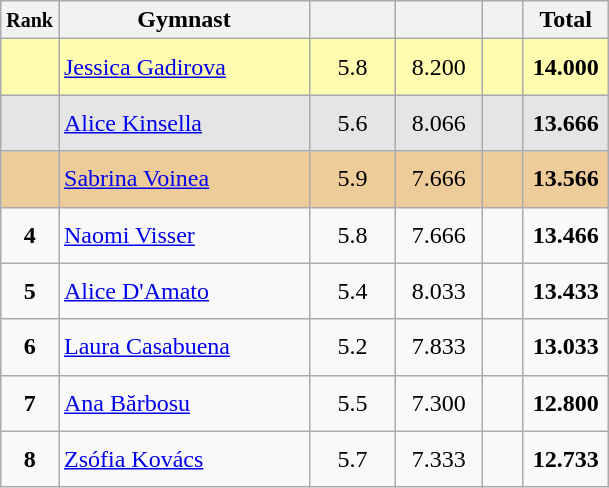<table style="text-align:center;" class="wikitable sortable">
<tr>
<th scope="col" style="width:15px;"><small>Rank</small></th>
<th scope="col" style="width:160px;">Gymnast</th>
<th scope="col" style="width:50px;"><small></small></th>
<th scope="col" style="width:50px;"><small></small></th>
<th scope="col" style="width:20px;"><small></small></th>
<th scope="col" style="width:50px;">Total</th>
</tr>
<tr style="background:#fffcaf;">
<td scope="row" style="text-align:center"><strong></strong></td>
<td style="height:30px; text-align:left;"> <a href='#'>Jessica Gadirova</a></td>
<td>5.8</td>
<td>8.200</td>
<td></td>
<td><strong>14.000</strong></td>
</tr>
<tr style="background:#e5e5e5;">
<td scope="row" style="text-align:center"><strong></strong></td>
<td style="height:30px; text-align:left;"> <a href='#'>Alice Kinsella</a></td>
<td>5.6</td>
<td>8.066</td>
<td></td>
<td><strong>13.666</strong></td>
</tr>
<tr style="background:#ec9;">
<td scope="row" style="text-align:center"><strong></strong></td>
<td style="height:30px; text-align:left;"> <a href='#'>Sabrina Voinea</a></td>
<td>5.9</td>
<td>7.666</td>
<td></td>
<td><strong>13.566</strong></td>
</tr>
<tr>
<td scope="row" style="text-align:center"><strong>4</strong></td>
<td style="height:30px; text-align:left;"> <a href='#'>Naomi Visser</a></td>
<td>5.8</td>
<td>7.666</td>
<td></td>
<td><strong>13.466</strong></td>
</tr>
<tr>
<td scope="row" style="text-align:center"><strong>5</strong></td>
<td style="height:30px; text-align:left;"> <a href='#'>Alice D'Amato</a></td>
<td>5.4</td>
<td>8.033</td>
<td></td>
<td><strong>13.433</strong></td>
</tr>
<tr>
<td scope="row" style="text-align:center"><strong>6</strong></td>
<td style="height:30px; text-align:left;"> <a href='#'>Laura Casabuena</a></td>
<td>5.2</td>
<td>7.833</td>
<td></td>
<td><strong>13.033</strong></td>
</tr>
<tr>
<td scope="row" style="text-align:center"><strong>7</strong></td>
<td style="height:30px; text-align:left;"> <a href='#'>Ana Bărbosu</a></td>
<td>5.5</td>
<td>7.300</td>
<td></td>
<td><strong>12.800</strong></td>
</tr>
<tr>
<td scope="row" style="text-align:center"><strong>8</strong></td>
<td style="height:30px; text-align:left;"> <a href='#'>Zsófia Kovács</a></td>
<td>5.7</td>
<td>7.333</td>
<td></td>
<td><strong>12.733</strong></td>
</tr>
</table>
